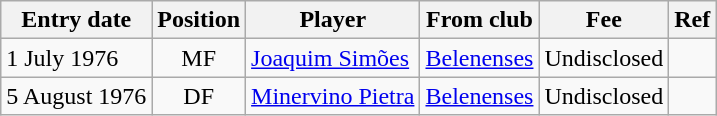<table class="wikitable">
<tr>
<th><strong>Entry date</strong></th>
<th><strong>Position</strong></th>
<th><strong>Player</strong></th>
<th><strong>From club</strong></th>
<th><strong>Fee</strong></th>
<th><strong>Ref</strong></th>
</tr>
<tr>
<td>1 July 1976</td>
<td style="text-align:center;">MF</td>
<td style="text-align:left;"><a href='#'>Joaquim Simões</a></td>
<td style="text-align:left;"><a href='#'>Belenenses</a></td>
<td>Undisclosed</td>
<td></td>
</tr>
<tr>
<td>5 August 1976</td>
<td style="text-align:center;">DF</td>
<td style="text-align:left;"><a href='#'>Minervino Pietra</a></td>
<td style="text-align:left;"><a href='#'>Belenenses</a></td>
<td>Undisclosed</td>
<td></td>
</tr>
</table>
